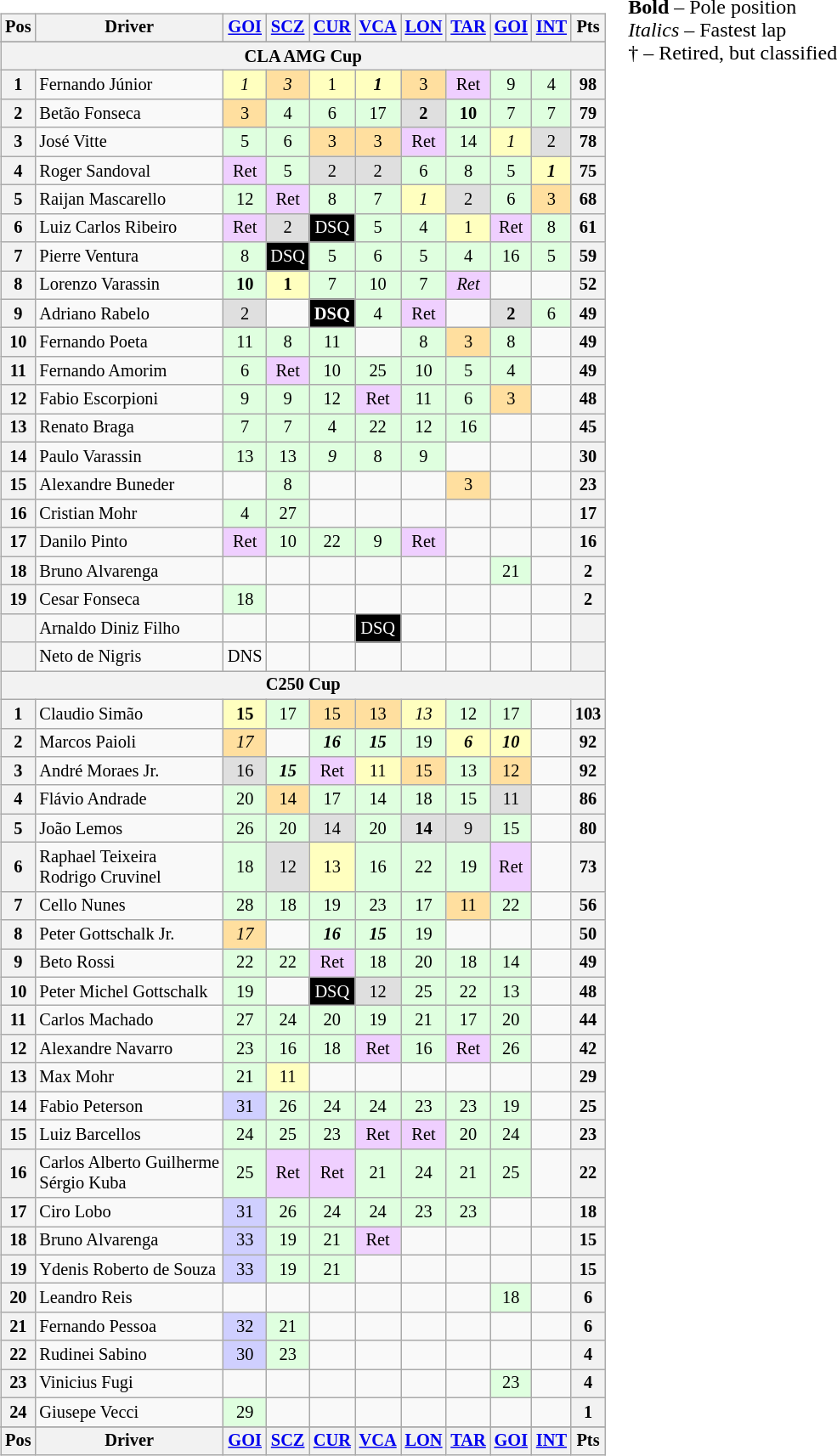<table>
<tr>
<td valign="top"><br><table class="wikitable" style="font-size: 85%; text-align: center;">
<tr valign="top">
<th valign="middle">Pos</th>
<th valign="middle">Driver</th>
<th><a href='#'>GOI</a></th>
<th><a href='#'>SCZ</a></th>
<th><a href='#'>CUR</a></th>
<th><a href='#'>VCA</a></th>
<th><a href='#'>LON</a></th>
<th><a href='#'>TAR</a></th>
<th><a href='#'>GOI</a></th>
<th><a href='#'>INT</a></th>
<th valign="middle">Pts</th>
</tr>
<tr>
</tr>
<tr>
<th colspan=11>CLA AMG Cup</th>
</tr>
<tr>
<th>1</th>
<td align=left>Fernando Júnior</td>
<td style="background:#FFFFBF;"><em>1</em></td>
<td style="background:#FFDF9F;"><em>3</em></td>
<td style="background:#FFFFBF;">1</td>
<td style="background:#FFFFBF;"><strong><em>1</em></strong></td>
<td style="background:#FFDF9F;">3</td>
<td style="background:#efcfff;">Ret</td>
<td style="background:#DFFFDF;">9</td>
<td style="background:#DFFFDF;">4</td>
<th>98</th>
</tr>
<tr>
<th>2</th>
<td align=left>Betão Fonseca</td>
<td style="background:#FFDF9F;">3</td>
<td style="background:#DFFFDF;">4</td>
<td style="background:#DFFFDF;">6</td>
<td style="background:#DFFFDF;">17</td>
<td style="background:#DFDFDF;"><strong>2</strong></td>
<td style="background:#DFFFDF;"><strong>10</strong></td>
<td style="background:#DFFFDF;">7</td>
<td style="background:#DFFFDF;">7</td>
<th>79</th>
</tr>
<tr>
<th>3</th>
<td align=left>José Vitte</td>
<td style="background:#DFFFDF;">5</td>
<td style="background:#DFFFDF;">6</td>
<td style="background:#FFDF9F;">3</td>
<td style="background:#FFDF9F;">3</td>
<td style="background:#efcfff;">Ret</td>
<td style="background:#DFFFDF;">14</td>
<td style="background:#FFFFBF;"><em>1</em></td>
<td style="background:#DFDFDF;">2</td>
<th>78</th>
</tr>
<tr>
<th>4</th>
<td align=left>Roger Sandoval</td>
<td style="background:#efcfff;">Ret</td>
<td style="background:#DFFFDF;">5</td>
<td style="background:#DFDFDF;">2</td>
<td style="background:#DFDFDF;">2</td>
<td style="background:#DFFFDF;">6</td>
<td style="background:#DFFFDF;">8</td>
<td style="background:#DFFFDF;">5</td>
<td style="background:#FFFFBF;"><strong><em>1</em></strong></td>
<th>75</th>
</tr>
<tr>
<th>5</th>
<td align=left>Raijan Mascarello</td>
<td style="background:#DFFFDF;">12</td>
<td style="background:#efcfff;">Ret</td>
<td style="background:#DFFFDF;">8</td>
<td style="background:#DFFFDF;">7</td>
<td style="background:#FFFFBF;"><em>1</em></td>
<td style="background:#DFDFDF;">2</td>
<td style="background:#DFFFDF;">6</td>
<td style="background:#FFDF9F;">3</td>
<th>68</th>
</tr>
<tr>
<th>6</th>
<td align=left>Luiz Carlos Ribeiro</td>
<td style="background:#efcfff;">Ret</td>
<td style="background:#DFDFDF;">2</td>
<td style="background:#000000; color:white;">DSQ</td>
<td style="background:#DFFFDF;">5</td>
<td style="background:#DFFFDF;">4</td>
<td style="background:#FFFFBF;">1</td>
<td style="background:#efcfff;">Ret</td>
<td style="background:#DFFFDF;">8</td>
<th>61</th>
</tr>
<tr>
<th>7</th>
<td align=left>Pierre Ventura</td>
<td style="background:#DFFFDF;">8</td>
<td style="background:#000000; color:white;">DSQ</td>
<td style="background:#DFFFDF;">5</td>
<td style="background:#DFFFDF;">6</td>
<td style="background:#DFFFDF;">5</td>
<td style="background:#DFFFDF;">4</td>
<td style="background:#DFFFDF;">16</td>
<td style="background:#DFFFDF;">5</td>
<th>59</th>
</tr>
<tr>
<th>8</th>
<td align=left>Lorenzo Varassin</td>
<td style="background:#DFFFDF;"><strong>10</strong></td>
<td style="background:#FFFFBF;"><strong>1</strong></td>
<td style="background:#DFFFDF;">7</td>
<td style="background:#DFFFDF;">10</td>
<td style="background:#DFFFDF;">7</td>
<td style="background:#efcfff;"><em>Ret</em></td>
<td></td>
<td></td>
<th>52</th>
</tr>
<tr>
<th>9</th>
<td align=left>Adriano Rabelo</td>
<td style="background:#DFDFDF;">2</td>
<td></td>
<td style="background:#000000; color:white;"><strong>DSQ</strong></td>
<td style="background:#DFFFDF;">4</td>
<td style="background:#efcfff;">Ret</td>
<td></td>
<td style="background:#DFDFDF;"><strong>2</strong></td>
<td style="background:#DFFFDF;">6</td>
<th>49</th>
</tr>
<tr>
<th>10</th>
<td align=left>Fernando Poeta</td>
<td style="background:#DFFFDF;">11</td>
<td style="background:#DFFFDF;">8</td>
<td style="background:#DFFFDF;">11</td>
<td></td>
<td style="background:#DFFFDF;">8</td>
<td style="background:#FFDF9F;">3</td>
<td style="background:#DFFFDF;">8</td>
<td></td>
<th>49</th>
</tr>
<tr>
<th>11</th>
<td align=left>Fernando Amorim</td>
<td style="background:#DFFFDF;">6</td>
<td style="background:#efcfff;">Ret</td>
<td style="background:#DFFFDF;">10</td>
<td style="background:#DFFFDF;">25</td>
<td style="background:#DFFFDF;">10</td>
<td style="background:#DFFFDF;">5</td>
<td style="background:#DFFFDF;">4</td>
<td></td>
<th>49</th>
</tr>
<tr>
<th>12</th>
<td align=left>Fabio Escorpioni</td>
<td style="background:#DFFFDF;">9</td>
<td style="background:#DFFFDF;">9</td>
<td style="background:#DFFFDF;">12</td>
<td style="background:#efcfff;">Ret</td>
<td style="background:#DFFFDF;">11</td>
<td style="background:#DFFFDF;">6</td>
<td style="background:#FFDF9F;">3</td>
<td></td>
<th>48</th>
</tr>
<tr>
<th>13</th>
<td align=left>Renato Braga</td>
<td style="background:#DFFFDF;">7</td>
<td style="background:#DFFFDF;">7</td>
<td style="background:#DFFFDF;">4</td>
<td style="background:#DFFFDF;">22</td>
<td style="background:#DFFFDF;">12</td>
<td style="background:#DFFFDF;">16</td>
<td></td>
<td></td>
<th>45</th>
</tr>
<tr>
<th>14</th>
<td align=left>Paulo Varassin</td>
<td style="background:#DFFFDF;">13</td>
<td style="background:#DFFFDF;">13</td>
<td style="background:#DFFFDF;"><em>9</em></td>
<td style="background:#DFFFDF;">8</td>
<td style="background:#DFFFDF;">9</td>
<td></td>
<td></td>
<td></td>
<th>30</th>
</tr>
<tr>
<th>15</th>
<td align=left>Alexandre Buneder</td>
<td></td>
<td style="background:#DFFFDF;">8</td>
<td></td>
<td></td>
<td></td>
<td style="background:#FFDF9F;">3</td>
<td></td>
<td></td>
<th>23</th>
</tr>
<tr>
<th>16</th>
<td align=left>Cristian Mohr</td>
<td style="background:#DFFFDF;">4</td>
<td style="background:#DFFFDF;">27</td>
<td></td>
<td></td>
<td></td>
<td></td>
<td></td>
<td></td>
<th>17</th>
</tr>
<tr>
<th>17</th>
<td align=left>Danilo Pinto</td>
<td style="background:#efcfff;">Ret</td>
<td style="background:#DFFFDF;">10</td>
<td style="background:#DFFFDF;">22</td>
<td style="background:#DFFFDF;">9</td>
<td style="background:#efcfff;">Ret</td>
<td></td>
<td></td>
<td></td>
<th>16</th>
</tr>
<tr>
<th>18</th>
<td align=left>Bruno Alvarenga</td>
<td></td>
<td></td>
<td></td>
<td></td>
<td></td>
<td></td>
<td style="background:#DFFFDF;">21</td>
<td></td>
<th>2</th>
</tr>
<tr>
<th>19</th>
<td align=left>Cesar Fonseca</td>
<td style="background:#DFFFDF;">18</td>
<td></td>
<td></td>
<td></td>
<td></td>
<td></td>
<td></td>
<td></td>
<th>2</th>
</tr>
<tr>
<th></th>
<td align=left>Arnaldo Diniz Filho</td>
<td></td>
<td></td>
<td></td>
<td style="background:#000000; color:white;">DSQ</td>
<td></td>
<td></td>
<td></td>
<td></td>
<th></th>
</tr>
<tr>
<th></th>
<td align=left>Neto de Nigris</td>
<td>DNS</td>
<td></td>
<td></td>
<td></td>
<td></td>
<td></td>
<td></td>
<td></td>
<th></th>
</tr>
<tr>
<th colspan=11>C250 Cup</th>
</tr>
<tr>
<th>1</th>
<td align=left>Claudio Simão</td>
<td style="background:#FFFFBF;"><strong>15</strong></td>
<td style="background:#DFFFDF;">17</td>
<td style="background:#FFDF9F;">15</td>
<td style="background:#FFDF9F;">13</td>
<td style="background:#FFFFBF;"><em>13</em></td>
<td style="background:#DFFFDF;">12</td>
<td style="background:#DFFFDF;">17</td>
<td></td>
<th>103</th>
</tr>
<tr>
<th>2</th>
<td align=left>Marcos Paioli</td>
<td style="background:#FFDF9F;"><em>17</em></td>
<td></td>
<td style="background:#DFFFDF;"><strong><em>16</em></strong></td>
<td style="background:#DFFFDF;"><strong><em>15</em></strong></td>
<td style="background:#DFFFDF;">19</td>
<td style="background:#FFFFBF;"><strong><em>6</em></strong></td>
<td style="background:#FFFFBF;"><strong><em>10</em></strong></td>
<td></td>
<th>92</th>
</tr>
<tr>
<th>3</th>
<td align=left>André Moraes Jr.</td>
<td style="background:#DFDFDF;">16</td>
<td style="background:#DFFFDF;"><strong><em>15</em></strong></td>
<td style="background:#efcfff;">Ret</td>
<td style="background:#FFFFBF;">11</td>
<td style="background:#FFDF9F;">15</td>
<td style="background:#DFFFDF;">13</td>
<td style="background:#FFDF9F;">12</td>
<td></td>
<th>92</th>
</tr>
<tr>
<th>4</th>
<td align=left>Flávio Andrade</td>
<td style="background:#DFFFDF;">20</td>
<td style="background:#FFDF9F;">14</td>
<td style="background:#DFFFDF;">17</td>
<td style="background:#DFFFDF;">14</td>
<td style="background:#DFFFDF;">18</td>
<td style="background:#DFFFDF;">15</td>
<td style="background:#DFDFDF;">11</td>
<td></td>
<th>86</th>
</tr>
<tr>
<th>5</th>
<td align=left>João Lemos</td>
<td style="background:#DFFFDF;">26</td>
<td style="background:#DFFFDF;">20</td>
<td style="background:#DFDFDF;">14</td>
<td style="background:#DFFFDF;">20</td>
<td style="background:#DFDFDF;"><strong>14</strong></td>
<td style="background:#DFDFDF;">9</td>
<td style="background:#DFFFDF;">15</td>
<td></td>
<th>80</th>
</tr>
<tr>
<th>6</th>
<td align=left>Raphael Teixeira<br>Rodrigo Cruvinel</td>
<td style="background:#DFFFDF;">18</td>
<td style="background:#DFDFDF;">12</td>
<td style="background:#FFFFBF;">13</td>
<td style="background:#DFFFDF;">16</td>
<td style="background:#DFFFDF;">22</td>
<td style="background:#DFFFDF;">19</td>
<td style="background:#efcfff;">Ret</td>
<td></td>
<th>73</th>
</tr>
<tr>
<th>7</th>
<td align=left>Cello Nunes</td>
<td style="background:#DFFFDF;">28</td>
<td style="background:#DFFFDF;">18</td>
<td style="background:#DFFFDF;">19</td>
<td style="background:#DFFFDF;">23</td>
<td style="background:#DFFFDF;">17</td>
<td style="background:#FFDF9F;">11</td>
<td style="background:#DFFFDF;">22</td>
<td></td>
<th>56</th>
</tr>
<tr>
<th>8</th>
<td align=left>Peter Gottschalk Jr.</td>
<td style="background:#FFDF9F;"><em>17</em></td>
<td></td>
<td style="background:#DFFFDF;"><strong><em>16</em></strong></td>
<td style="background:#DFFFDF;"><strong><em>15</em></strong></td>
<td style="background:#DFFFDF;">19</td>
<td></td>
<td></td>
<td></td>
<th>50</th>
</tr>
<tr>
<th>9</th>
<td align=left>Beto Rossi</td>
<td style="background:#DFFFDF;">22</td>
<td style="background:#DFFFDF;">22</td>
<td style="background:#efcfff;">Ret</td>
<td style="background:#DFFFDF;">18</td>
<td style="background:#DFFFDF;">20</td>
<td style="background:#DFFFDF;">18</td>
<td style="background:#DFFFDF;">14</td>
<td></td>
<th>49</th>
</tr>
<tr>
<th>10</th>
<td align=left>Peter Michel Gottschalk</td>
<td style="background:#DFFFDF;">19</td>
<td></td>
<td style="background:#000000; color:white;">DSQ</td>
<td style="background:#DFDFDF;">12</td>
<td style="background:#DFFFDF;">25</td>
<td style="background:#DFFFDF;">22</td>
<td style="background:#DFFFDF;">13</td>
<td></td>
<th>48</th>
</tr>
<tr>
<th>11</th>
<td align=left>Carlos Machado</td>
<td style="background:#DFFFDF;">27</td>
<td style="background:#DFFFDF;">24</td>
<td style="background:#DFFFDF;">20</td>
<td style="background:#DFFFDF;">19</td>
<td style="background:#DFFFDF;">21</td>
<td style="background:#DFFFDF;">17</td>
<td style="background:#DFFFDF;">20</td>
<td></td>
<th>44</th>
</tr>
<tr>
<th>12</th>
<td align=left>Alexandre Navarro</td>
<td style="background:#DFFFDF;">23</td>
<td style="background:#DFFFDF;">16</td>
<td style="background:#DFFFDF;">18</td>
<td style="background:#efcfff;">Ret</td>
<td style="background:#DFFFDF;">16</td>
<td style="background:#efcfff;">Ret</td>
<td style="background:#DFFFDF;">26</td>
<td></td>
<th>42</th>
</tr>
<tr>
<th>13</th>
<td align=left>Max Mohr</td>
<td style="background:#DFFFDF;">21</td>
<td style="background:#FFFFBF;">11</td>
<td></td>
<td></td>
<td></td>
<td></td>
<td></td>
<td></td>
<th>29</th>
</tr>
<tr>
<th>14</th>
<td align=left>Fabio Peterson</td>
<td style="background:#cfcfff;">31</td>
<td style="background:#DFFFDF;">26</td>
<td style="background:#DFFFDF;">24</td>
<td style="background:#DFFFDF;">24</td>
<td style="background:#DFFFDF;">23</td>
<td style="background:#DFFFDF;">23</td>
<td style="background:#DFFFDF;">19</td>
<td></td>
<th>25</th>
</tr>
<tr>
<th>15</th>
<td align=left>Luiz Barcellos</td>
<td style="background:#DFFFDF;">24</td>
<td style="background:#DFFFDF;">25</td>
<td style="background:#DFFFDF;">23</td>
<td style="background:#efcfff;">Ret</td>
<td style="background:#efcfff;">Ret</td>
<td style="background:#DFFFDF;">20</td>
<td style="background:#DFFFDF;">24</td>
<td></td>
<th>23</th>
</tr>
<tr>
<th>16</th>
<td align=left>Carlos Alberto Guilherme<br>Sérgio Kuba</td>
<td style="background:#DFFFDF;">25</td>
<td style="background:#efcfff;">Ret</td>
<td style="background:#efcfff;">Ret</td>
<td style="background:#DFFFDF;">21</td>
<td style="background:#DFFFDF;">24</td>
<td style="background:#DFFFDF;">21</td>
<td style="background:#DFFFDF;">25</td>
<td></td>
<th>22</th>
</tr>
<tr>
<th>17</th>
<td align=left>Ciro Lobo</td>
<td style="background:#cfcfff;">31</td>
<td style="background:#DFFFDF;">26</td>
<td style="background:#DFFFDF;">24</td>
<td style="background:#DFFFDF;">24</td>
<td style="background:#DFFFDF;">23</td>
<td style="background:#DFFFDF;">23</td>
<td></td>
<td></td>
<th>18</th>
</tr>
<tr>
<th>18</th>
<td align=left>Bruno Alvarenga</td>
<td style="background:#cfcfff;">33</td>
<td style="background:#DFFFDF;">19</td>
<td style="background:#DFFFDF;">21</td>
<td style="background:#efcfff;">Ret</td>
<td></td>
<td></td>
<td></td>
<td></td>
<th>15</th>
</tr>
<tr>
<th>19</th>
<td align=left>Ydenis Roberto de Souza</td>
<td style="background:#cfcfff;">33</td>
<td style="background:#DFFFDF;">19</td>
<td style="background:#DFFFDF;">21</td>
<td></td>
<td></td>
<td></td>
<td></td>
<td></td>
<th>15</th>
</tr>
<tr>
<th>20</th>
<td align=left>Leandro Reis</td>
<td></td>
<td></td>
<td></td>
<td></td>
<td></td>
<td></td>
<td style="background:#DFFFDF;">18</td>
<td></td>
<th>6</th>
</tr>
<tr>
<th>21</th>
<td align=left>Fernando Pessoa</td>
<td style="background:#cfcfff;">32</td>
<td style="background:#DFFFDF;">21</td>
<td></td>
<td></td>
<td></td>
<td></td>
<td></td>
<td></td>
<th>6</th>
</tr>
<tr>
<th>22</th>
<td align=left>Rudinei Sabino</td>
<td style="background:#cfcfff;">30</td>
<td style="background:#DFFFDF;">23</td>
<td></td>
<td></td>
<td></td>
<td></td>
<td></td>
<td></td>
<th>4</th>
</tr>
<tr>
<th>23</th>
<td align=left>Vinicius Fugi</td>
<td></td>
<td></td>
<td></td>
<td></td>
<td></td>
<td></td>
<td style="background:#DFFFDF;">23</td>
<td></td>
<th>4</th>
</tr>
<tr>
<th>24</th>
<td align=left>Giusepe Vecci</td>
<td style="background:#DFFFDF;">29</td>
<td></td>
<td></td>
<td></td>
<td></td>
<td></td>
<td></td>
<td></td>
<th>1</th>
</tr>
<tr>
</tr>
<tr style="background:#f9f9f9; vertical-align:top;">
<th valign="middle">Pos</th>
<th valign="middle">Driver</th>
<th><a href='#'>GOI</a></th>
<th><a href='#'>SCZ</a></th>
<th><a href='#'>CUR</a></th>
<th><a href='#'>VCA</a></th>
<th><a href='#'>LON</a></th>
<th><a href='#'>TAR</a></th>
<th><a href='#'>GOI</a></th>
<th><a href='#'>INT</a></th>
<th valign="middle">Pts</th>
</tr>
</table>
</td>
<td valign="top"><br>
<span><strong>Bold</strong> – Pole position<br><em>Italics</em> – Fastest lap<br>† – Retired, but classified</span></td>
</tr>
</table>
